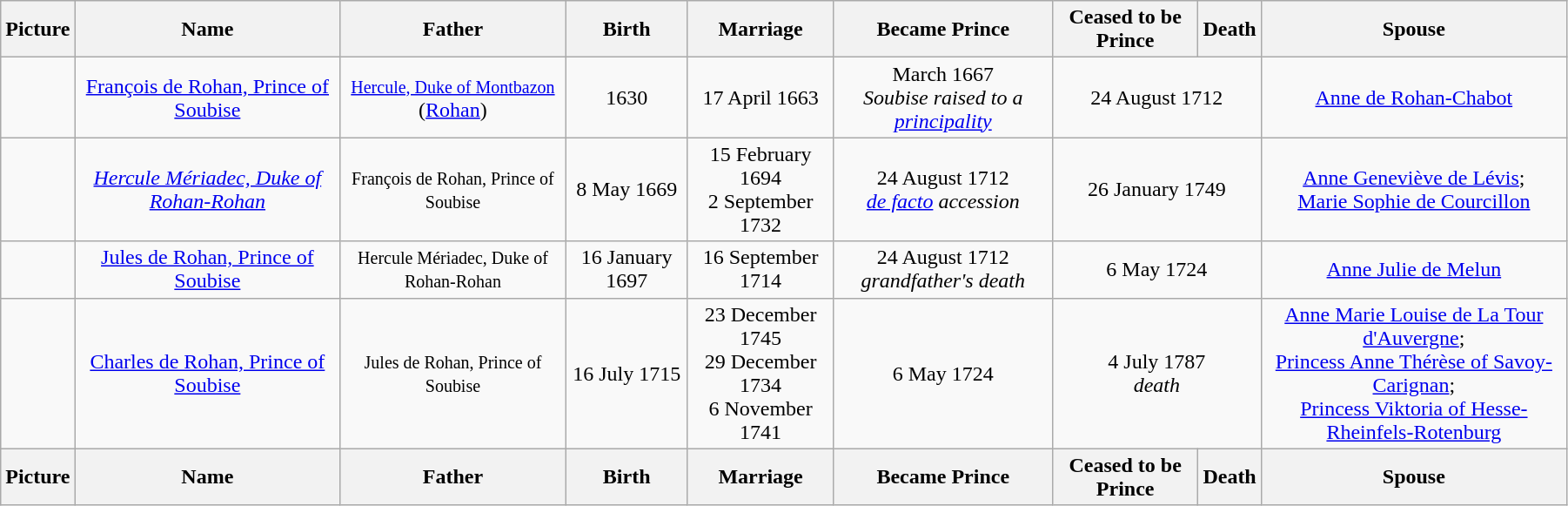<table width=95% class="wikitable">
<tr>
<th>Picture</th>
<th>Name</th>
<th>Father</th>
<th>Birth</th>
<th>Marriage</th>
<th>Became Prince</th>
<th>Ceased to be Prince</th>
<th>Death</th>
<th>Spouse</th>
</tr>
<tr>
<td align="center"></td>
<td align="center"><a href='#'>François de Rohan, Prince of Soubise</a></td>
<td align="center"><small><a href='#'>Hercule, Duke of Montbazon</a></small><br> (<a href='#'>Rohan</a>)</td>
<td align="center">1630</td>
<td align="center">17 April 1663</td>
<td align="center">March 1667<br><em>Soubise raised to a <a href='#'>principality</a></em></td>
<td align="center" colspan="2">24 August 1712</td>
<td align="center"><a href='#'>Anne de Rohan-Chabot</a></td>
</tr>
<tr>
<td align="center"></td>
<td align="center"><em><a href='#'>Hercule Mériadec, Duke of Rohan-Rohan</a></em></td>
<td align="center"><small>François de Rohan, Prince of Soubise</small></td>
<td align="center">8 May 1669</td>
<td align="center">15 February 1694<br>2 September 1732</td>
<td align="center">24 August 1712<br><em><a href='#'>de facto</a> accession</em></td>
<td align="center" colspan="2">26 January 1749</td>
<td align="center"><a href='#'>Anne Geneviève de Lévis</a>;<br><a href='#'>Marie Sophie de Courcillon</a></td>
</tr>
<tr>
<td align="center"></td>
<td align="center"><a href='#'>Jules de Rohan, Prince of Soubise</a></td>
<td align="center"><small>Hercule Mériadec, Duke of Rohan-Rohan </small></td>
<td align="center">16 January 1697</td>
<td align="center">16 September 1714</td>
<td align="center">24 August 1712<br><em>grandfather's death</em></td>
<td align="center" colspan="2">6 May 1724</td>
<td align="center"><a href='#'>Anne Julie de Melun</a></td>
</tr>
<tr>
<td align="center"></td>
<td align="center"><a href='#'>Charles de Rohan, Prince of Soubise</a></td>
<td align="center"><small>Jules de Rohan, Prince of Soubise</small></td>
<td align="center">16 July 1715</td>
<td align="center">23 December 1745<br>29 December 1734<br>6 November 1741</td>
<td align="center">6 May 1724</td>
<td align="center" colspan="2">4 July 1787<br><em>death</em></td>
<td align="center"><a href='#'>Anne Marie Louise de La Tour d'Auvergne</a>;<br><a href='#'>Princess Anne Thérèse of Savoy-Carignan</a>;<br> <a href='#'>Princess Viktoria of Hesse-Rheinfels-Rotenburg</a></td>
</tr>
<tr>
<th>Picture</th>
<th>Name</th>
<th>Father</th>
<th>Birth</th>
<th>Marriage</th>
<th>Became Prince</th>
<th>Ceased to be Prince</th>
<th>Death</th>
<th>Spouse</th>
</tr>
</table>
